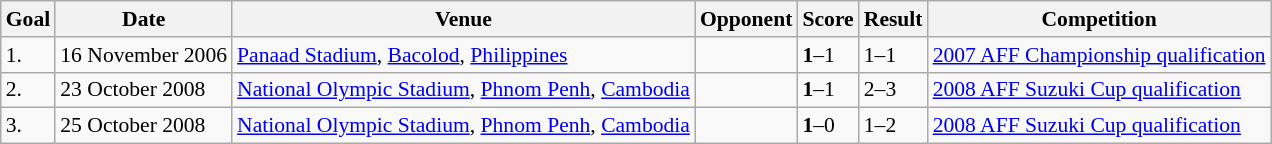<table class="wikitable" style="font-size:90%;">
<tr>
<th>Goal</th>
<th>Date</th>
<th>Venue</th>
<th>Opponent</th>
<th>Score</th>
<th>Result</th>
<th>Competition</th>
</tr>
<tr>
<td>1.</td>
<td>16 November 2006</td>
<td><a href='#'>Panaad Stadium</a>, <a href='#'>Bacolod</a>, <a href='#'>Philippines</a></td>
<td></td>
<td><strong>1</strong>–1</td>
<td>1–1</td>
<td><a href='#'>2007 AFF Championship qualification</a></td>
</tr>
<tr>
<td>2.</td>
<td>23 October 2008</td>
<td><a href='#'>National Olympic Stadium</a>, <a href='#'>Phnom Penh</a>, <a href='#'>Cambodia</a></td>
<td></td>
<td><strong>1</strong>–1</td>
<td>2–3</td>
<td><a href='#'>2008 AFF Suzuki Cup qualification</a></td>
</tr>
<tr>
<td>3.</td>
<td>25 October 2008</td>
<td><a href='#'>National Olympic Stadium</a>, <a href='#'>Phnom Penh</a>, <a href='#'>Cambodia</a></td>
<td></td>
<td><strong>1</strong>–0</td>
<td>1–2</td>
<td><a href='#'>2008 AFF Suzuki Cup qualification</a></td>
</tr>
</table>
